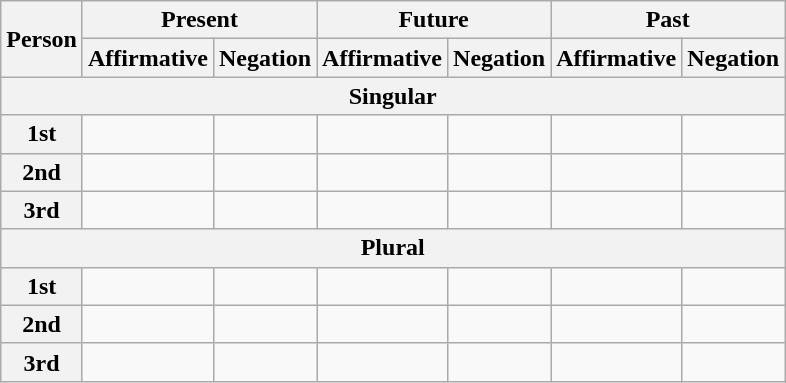<table class="wikitable">
<tr>
<th ! COLSPAN="1" ROWSPAN="2">Person</th>
<th colspan="2">Present</th>
<th colspan="2">Future</th>
<th colspan="2">Past</th>
</tr>
<tr>
<th>Affirmative</th>
<th>Negation</th>
<th>Affirmative</th>
<th>Negation</th>
<th>Affirmative</th>
<th>Negation</th>
</tr>
<tr>
<th colspan="13">Singular</th>
</tr>
<tr>
<th>1st</th>
<td></td>
<td></td>
<td></td>
<td></td>
<td></td>
<td></td>
</tr>
<tr>
<th>2nd</th>
<td></td>
<td></td>
<td></td>
<td></td>
<td></td>
<td></td>
</tr>
<tr>
<th>3rd</th>
<td></td>
<td></td>
<td></td>
<td></td>
<td></td>
<td></td>
</tr>
<tr>
<th colspan="13">Plural</th>
</tr>
<tr>
<th>1st</th>
<td></td>
<td></td>
<td></td>
<td></td>
<td></td>
<td></td>
</tr>
<tr>
<th>2nd</th>
<td></td>
<td></td>
<td></td>
<td></td>
<td></td>
<td></td>
</tr>
<tr>
<th>3rd</th>
<td></td>
<td></td>
<td></td>
<td></td>
<td></td>
<td></td>
</tr>
</table>
